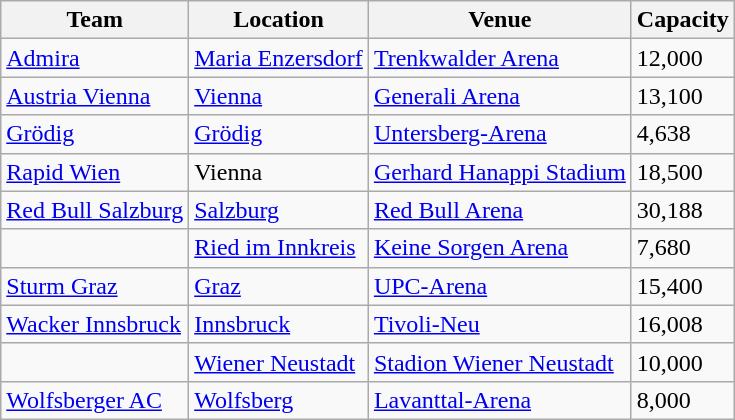<table class="wikitable sortable">
<tr>
<th>Team</th>
<th>Location</th>
<th>Venue</th>
<th>Capacity</th>
</tr>
<tr>
<td><a href='#'>Admira</a></td>
<td><a href='#'>Maria Enzersdorf</a></td>
<td><a href='#'>Trenkwalder Arena</a></td>
<td>12,000</td>
</tr>
<tr>
<td><a href='#'>Austria Vienna</a></td>
<td><a href='#'>Vienna</a></td>
<td><a href='#'>Generali Arena</a></td>
<td>13,100</td>
</tr>
<tr>
<td><a href='#'>Grödig</a></td>
<td><a href='#'>Grödig</a></td>
<td><a href='#'>Untersberg-Arena</a></td>
<td>4,638</td>
</tr>
<tr>
<td><a href='#'>Rapid Wien</a></td>
<td>Vienna</td>
<td><a href='#'>Gerhard Hanappi Stadium</a></td>
<td>18,500</td>
</tr>
<tr>
<td><a href='#'>Red Bull Salzburg</a></td>
<td><a href='#'>Salzburg</a></td>
<td><a href='#'>Red Bull Arena</a></td>
<td>30,188</td>
</tr>
<tr>
<td></td>
<td><a href='#'>Ried im Innkreis</a></td>
<td><a href='#'>Keine Sorgen Arena</a></td>
<td>7,680</td>
</tr>
<tr>
<td><a href='#'>Sturm Graz</a></td>
<td><a href='#'>Graz</a></td>
<td><a href='#'>UPC-Arena</a></td>
<td>15,400</td>
</tr>
<tr>
<td><a href='#'>Wacker Innsbruck</a></td>
<td><a href='#'>Innsbruck</a></td>
<td><a href='#'>Tivoli-Neu</a></td>
<td>16,008</td>
</tr>
<tr>
<td></td>
<td><a href='#'>Wiener Neustadt</a></td>
<td><a href='#'>Stadion Wiener Neustadt</a></td>
<td>10,000</td>
</tr>
<tr>
<td><a href='#'>Wolfsberger AC</a></td>
<td><a href='#'>Wolfsberg</a></td>
<td><a href='#'>Lavanttal-Arena</a></td>
<td>8,000</td>
</tr>
</table>
